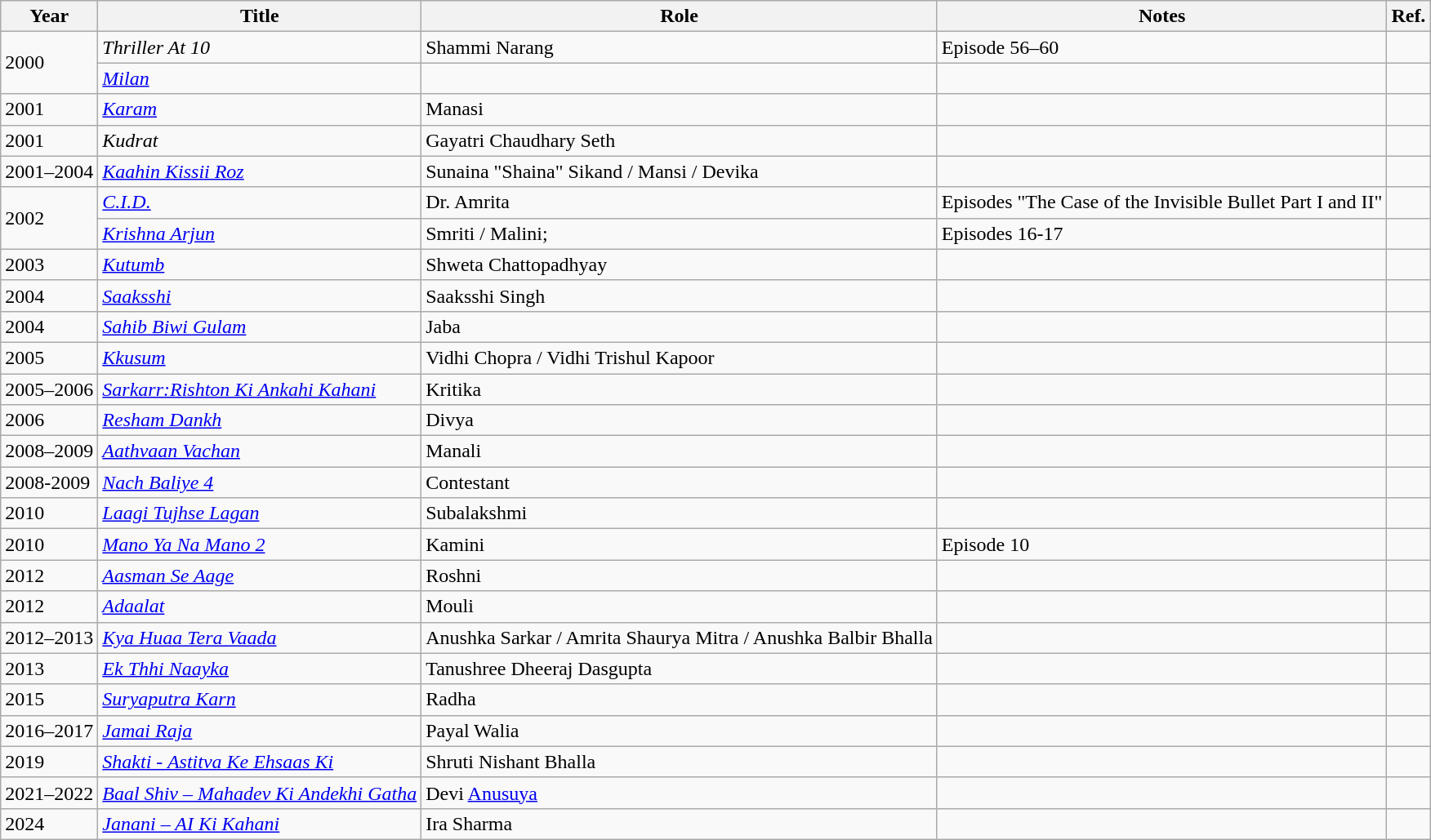<table class="wikitable sortable">
<tr>
<th>Year</th>
<th>Title</th>
<th>Role</th>
<th class="unsortable">Notes</th>
<th class="unsortable">Ref.</th>
</tr>
<tr>
<td rowspan="2">2000</td>
<td><em>Thriller At 10</em></td>
<td>Shammi Narang</td>
<td>Episode 56–60</td>
<td></td>
</tr>
<tr>
<td><em><a href='#'>Milan</a></em></td>
<td></td>
<td></td>
<td></td>
</tr>
<tr>
<td>2001</td>
<td><em><a href='#'>Karam</a></em></td>
<td>Manasi</td>
<td></td>
<td></td>
</tr>
<tr>
<td>2001</td>
<td><em>Kudrat</em></td>
<td>Gayatri Chaudhary Seth</td>
<td></td>
<td></td>
</tr>
<tr>
<td>2001–2004</td>
<td><em><a href='#'>Kaahin Kissii Roz</a></em></td>
<td>Sunaina "Shaina" Sikand / Mansi / Devika</td>
<td></td>
<td></td>
</tr>
<tr>
<td rowspan="2">2002</td>
<td><em><a href='#'>C.I.D.</a></em></td>
<td>Dr. Amrita</td>
<td>Episodes "The Case of the Invisible Bullet Part I and II"</td>
<td></td>
</tr>
<tr>
<td><em><a href='#'>Krishna Arjun</a></em></td>
<td>Smriti / Malini;</td>
<td>Episodes 16-17</td>
<td></td>
</tr>
<tr>
<td>2003</td>
<td><em><a href='#'>Kutumb</a></em></td>
<td>Shweta Chattopadhyay</td>
<td></td>
<td></td>
</tr>
<tr>
<td>2004</td>
<td><em><a href='#'>Saaksshi</a></em></td>
<td>Saaksshi Singh</td>
<td></td>
<td></td>
</tr>
<tr>
<td>2004</td>
<td><em><a href='#'>Sahib Biwi Gulam</a></em></td>
<td>Jaba</td>
<td></td>
<td></td>
</tr>
<tr>
<td>2005</td>
<td><em><a href='#'>Kkusum</a></em></td>
<td>Vidhi Chopra / Vidhi Trishul Kapoor</td>
<td></td>
<td></td>
</tr>
<tr>
<td>2005–2006</td>
<td><em><a href='#'>Sarkarr:Rishton Ki Ankahi Kahani</a> </em></td>
<td>Kritika</td>
<td></td>
<td></td>
</tr>
<tr>
<td>2006</td>
<td><em><a href='#'>Resham Dankh</a></em></td>
<td>Divya</td>
<td></td>
<td></td>
</tr>
<tr>
<td>2008–2009</td>
<td><em><a href='#'>Aathvaan Vachan</a></em></td>
<td>Manali</td>
<td></td>
<td></td>
</tr>
<tr>
<td>2008-2009</td>
<td><em><a href='#'>Nach Baliye 4</a></em></td>
<td>Contestant</td>
<td></td>
<td></td>
</tr>
<tr>
<td>2010</td>
<td><em><a href='#'>Laagi Tujhse Lagan</a></em></td>
<td>Subalakshmi</td>
<td></td>
<td></td>
</tr>
<tr>
<td>2010</td>
<td><em><a href='#'>Mano Ya Na Mano 2</a></em></td>
<td>Kamini</td>
<td>Episode 10</td>
<td></td>
</tr>
<tr>
<td>2012</td>
<td><em><a href='#'>Aasman Se Aage</a></em></td>
<td>Roshni</td>
<td></td>
<td></td>
</tr>
<tr>
<td>2012</td>
<td><em><a href='#'>Adaalat</a></em></td>
<td>Mouli</td>
<td></td>
<td></td>
</tr>
<tr>
<td>2012–2013</td>
<td><em><a href='#'>Kya Huaa Tera Vaada</a></em></td>
<td>Anushka Sarkar / Amrita Shaurya Mitra / Anushka Balbir Bhalla</td>
<td></td>
<td></td>
</tr>
<tr>
<td>2013</td>
<td><em><a href='#'>Ek Thhi Naayka</a></em></td>
<td>Tanushree Dheeraj Dasgupta</td>
<td></td>
<td></td>
</tr>
<tr>
<td>2015</td>
<td><em><a href='#'>Suryaputra Karn</a></em></td>
<td>Radha</td>
<td></td>
<td></td>
</tr>
<tr>
<td>2016–2017</td>
<td><em><a href='#'>Jamai Raja</a></em></td>
<td>Payal Walia</td>
<td></td>
<td></td>
</tr>
<tr>
<td>2019</td>
<td><em><a href='#'>Shakti - Astitva Ke Ehsaas Ki</a></em></td>
<td>Shruti Nishant Bhalla</td>
<td></td>
<td></td>
</tr>
<tr>
<td>2021–2022</td>
<td><em><a href='#'>Baal Shiv – Mahadev Ki Andekhi Gatha</a></em></td>
<td>Devi <a href='#'>Anusuya</a></td>
<td></td>
<td></td>
</tr>
<tr>
<td>2024</td>
<td><em><a href='#'>Janani – AI Ki Kahani</a></em></td>
<td>Ira Sharma</td>
<td></td>
<td></td>
</tr>
</table>
